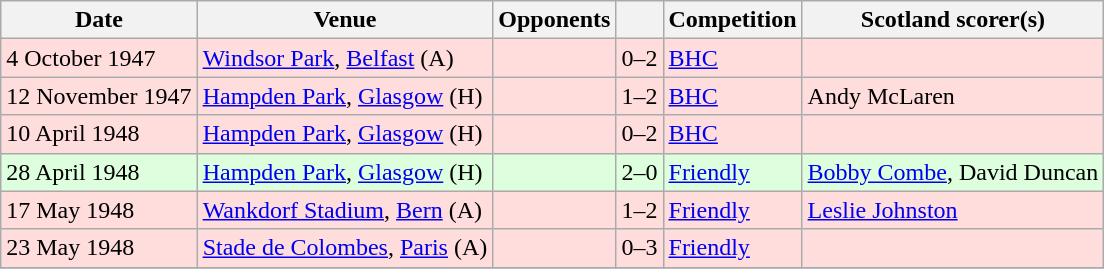<table class="wikitable">
<tr>
<th>Date</th>
<th>Venue</th>
<th>Opponents</th>
<th></th>
<th>Competition</th>
<th>Scotland scorer(s)</th>
</tr>
<tr bgcolor=#ffdddd>
<td>4 October 1947</td>
<td><a href='#'>Windsor Park</a>, <a href='#'>Belfast</a> (A)</td>
<td></td>
<td align=center>0–2</td>
<td><a href='#'>BHC</a></td>
<td></td>
</tr>
<tr bgcolor=#ffdddd>
<td>12 November 1947</td>
<td><a href='#'>Hampden Park</a>, <a href='#'>Glasgow</a> (H)</td>
<td></td>
<td align=center>1–2</td>
<td><a href='#'>BHC</a></td>
<td>Andy McLaren</td>
</tr>
<tr bgcolor=#ffdddd>
<td>10 April 1948</td>
<td><a href='#'>Hampden Park</a>, <a href='#'>Glasgow</a> (H)</td>
<td></td>
<td align=center>0–2</td>
<td><a href='#'>BHC</a></td>
<td></td>
</tr>
<tr bgcolor=#ddffdd>
<td>28 April 1948</td>
<td><a href='#'>Hampden Park</a>, <a href='#'>Glasgow</a> (H)</td>
<td></td>
<td align=center>2–0</td>
<td><a href='#'>Friendly</a></td>
<td><a href='#'>Bobby Combe</a>, David Duncan</td>
</tr>
<tr bgcolor=#ffdddd>
<td>17 May 1948</td>
<td><a href='#'>Wankdorf Stadium</a>, <a href='#'>Bern</a> (A)</td>
<td></td>
<td align=center>1–2</td>
<td><a href='#'>Friendly</a></td>
<td><a href='#'>Leslie Johnston</a></td>
</tr>
<tr bgcolor=#ffdddd>
<td>23 May 1948</td>
<td><a href='#'>Stade de Colombes</a>, <a href='#'>Paris</a> (A)</td>
<td></td>
<td align=center>0–3</td>
<td><a href='#'>Friendly</a></td>
<td></td>
</tr>
<tr>
</tr>
</table>
